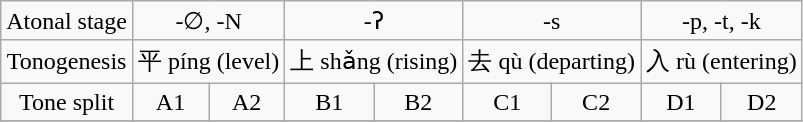<table class="wikitable" style="text-align: center;">
<tr>
<td>Atonal stage</td>
<td colspan="2">-∅, -N</td>
<td colspan="2">-ʔ</td>
<td colspan="2">-s</td>
<td colspan="2">-p, -t, -k</td>
</tr>
<tr>
<td>Tonogenesis</td>
<td colspan="2">平 píng (level)</td>
<td colspan="2">上 shǎng (rising)</td>
<td colspan="2">去 qù (departing)</td>
<td colspan="2">入 rù (entering)</td>
</tr>
<tr>
<td>Tone split</td>
<td>A1</td>
<td>A2</td>
<td>B1</td>
<td>B2</td>
<td>C1</td>
<td>C2</td>
<td>D1</td>
<td>D2</td>
</tr>
<tr>
</tr>
</table>
